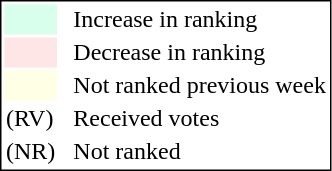<table style="border:1px solid black;">
<tr>
<td style="background:#D8FFEB; width:20px;"></td>
<td> </td>
<td>Increase in ranking</td>
</tr>
<tr>
<td style="background:#FFE6E6; width:20px;"></td>
<td> </td>
<td>Decrease in ranking</td>
</tr>
<tr>
<td style="background:#FFFFE6; width:20px;"></td>
<td> </td>
<td>Not ranked previous week</td>
</tr>
<tr>
<td>(RV)</td>
<td> </td>
<td>Received votes</td>
</tr>
<tr>
<td>(NR)</td>
<td> </td>
<td>Not ranked</td>
</tr>
</table>
